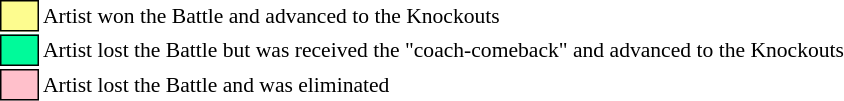<table class="toccolours" style="font-size: 90%; white-space: nowrap;">
<tr>
<td style="background:#fdfc8f; border:1px solid black;">      </td>
<td>Artist won the Battle and advanced to the Knockouts</td>
</tr>
<tr>
<td style="background:#00fa9a; border:1px solid black;">      </td>
<td>Artist lost the Battle but was received the "coach-comeback" and advanced to the Knockouts</td>
</tr>
<tr>
<td style="background:pink; border:1px solid black;">      </td>
<td>Artist lost the Battle and was eliminated</td>
</tr>
</table>
